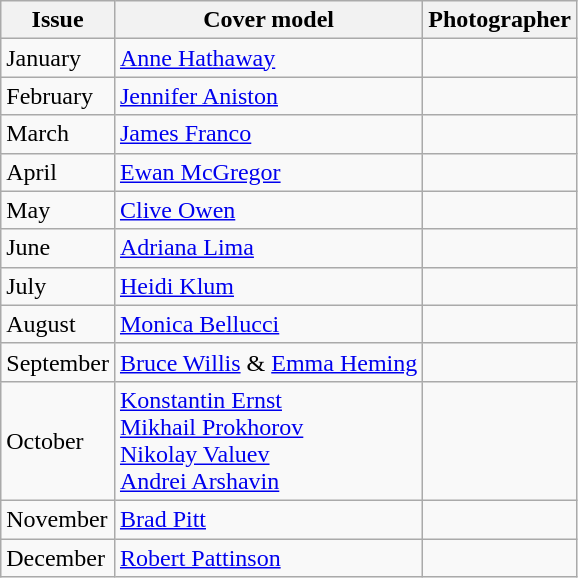<table class="sortable wikitable">
<tr>
<th>Issue</th>
<th>Cover model</th>
<th>Photographer</th>
</tr>
<tr>
<td>January</td>
<td><a href='#'>Anne Hathaway</a></td>
<td></td>
</tr>
<tr>
<td>February</td>
<td><a href='#'>Jennifer Aniston</a></td>
<td></td>
</tr>
<tr>
<td>March</td>
<td><a href='#'>James Franco</a></td>
<td></td>
</tr>
<tr>
<td>April</td>
<td><a href='#'>Ewan McGregor</a></td>
<td></td>
</tr>
<tr>
<td>May</td>
<td><a href='#'>Clive Owen</a></td>
<td></td>
</tr>
<tr>
<td>June</td>
<td><a href='#'>Adriana Lima</a></td>
<td></td>
</tr>
<tr>
<td>July</td>
<td><a href='#'>Heidi Klum</a></td>
<td></td>
</tr>
<tr>
<td>August</td>
<td><a href='#'>Monica Bellucci</a></td>
<td></td>
</tr>
<tr>
<td>September</td>
<td><a href='#'>Bruce Willis</a> & <a href='#'>Emma Heming</a></td>
<td></td>
</tr>
<tr>
<td>October</td>
<td><a href='#'>Konstantin Ernst</a><br><a href='#'>Mikhail Prokhorov</a><br><a href='#'>Nikolay Valuev</a><br><a href='#'>Andrei Arshavin</a></td>
<td></td>
</tr>
<tr>
<td>November</td>
<td><a href='#'>Brad Pitt</a></td>
<td></td>
</tr>
<tr>
<td>December</td>
<td><a href='#'>Robert Pattinson</a></td>
<td></td>
</tr>
</table>
